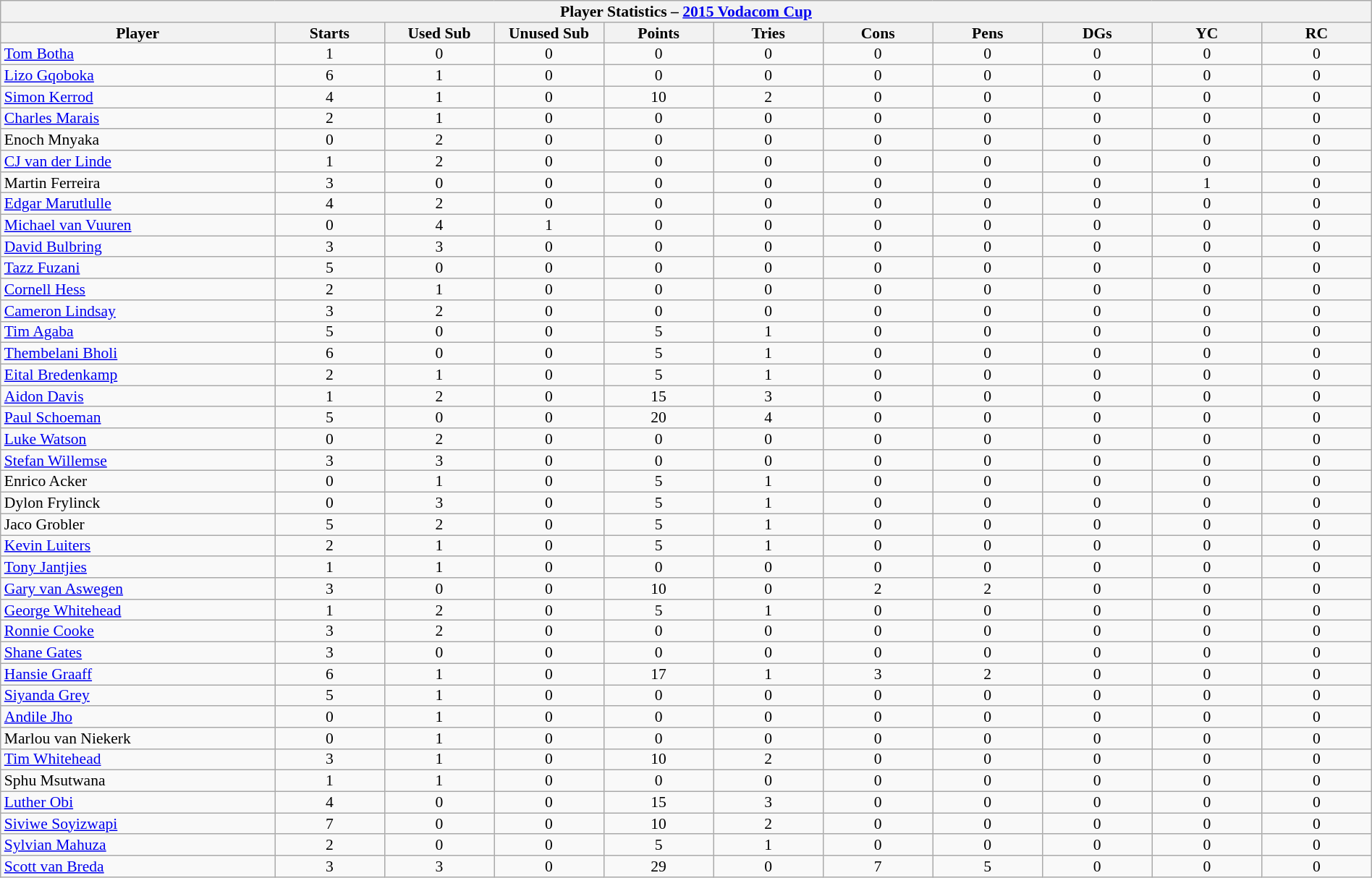<table class="wikitable sortable"  style="text-align:center; line-height:90%; font-size:90%; width:100%;">
<tr>
<th colspan=11>Player Statistics – <a href='#'>2015 Vodacom Cup</a></th>
</tr>
<tr>
<th style="width:20%;">Player</th>
<th style="width:8%;">Starts</th>
<th style="width:8%;">Used Sub</th>
<th style="width:8%;">Unused Sub</th>
<th style="width:8%;">Points</th>
<th style="width:8%;">Tries</th>
<th style="width:8%;">Cons</th>
<th style="width:8%;">Pens</th>
<th style="width:8%;">DGs</th>
<th style="width:8%;">YC</th>
<th style="width:8%;">RC<br></th>
</tr>
<tr>
<td align=left><a href='#'>Tom Botha</a></td>
<td>1</td>
<td>0</td>
<td>0</td>
<td>0</td>
<td>0</td>
<td>0</td>
<td>0</td>
<td>0</td>
<td>0</td>
<td>0</td>
</tr>
<tr>
<td align=left><a href='#'>Lizo Gqoboka</a></td>
<td>6</td>
<td>1</td>
<td>0</td>
<td>0</td>
<td>0</td>
<td>0</td>
<td>0</td>
<td>0</td>
<td>0</td>
<td>0</td>
</tr>
<tr>
<td align=left><a href='#'>Simon Kerrod</a></td>
<td>4</td>
<td>1</td>
<td>0</td>
<td>10</td>
<td>2</td>
<td>0</td>
<td>0</td>
<td>0</td>
<td>0</td>
<td>0</td>
</tr>
<tr>
<td align=left><a href='#'>Charles Marais</a></td>
<td>2</td>
<td>1</td>
<td>0</td>
<td>0</td>
<td>0</td>
<td>0</td>
<td>0</td>
<td>0</td>
<td>0</td>
<td>0</td>
</tr>
<tr>
<td align=left>Enoch Mnyaka</td>
<td>0</td>
<td>2</td>
<td>0</td>
<td>0</td>
<td>0</td>
<td>0</td>
<td>0</td>
<td>0</td>
<td>0</td>
<td>0</td>
</tr>
<tr>
<td align=left><a href='#'>CJ van der Linde</a></td>
<td>1</td>
<td>2</td>
<td>0</td>
<td>0</td>
<td>0</td>
<td>0</td>
<td>0</td>
<td>0</td>
<td>0</td>
<td>0</td>
</tr>
<tr>
<td align=left>Martin Ferreira</td>
<td>3</td>
<td>0</td>
<td>0</td>
<td>0</td>
<td>0</td>
<td>0</td>
<td>0</td>
<td>0</td>
<td>1</td>
<td>0</td>
</tr>
<tr>
<td align=left><a href='#'>Edgar Marutlulle</a></td>
<td>4</td>
<td>2</td>
<td>0</td>
<td>0</td>
<td>0</td>
<td>0</td>
<td>0</td>
<td>0</td>
<td>0</td>
<td>0</td>
</tr>
<tr>
<td align=left><a href='#'>Michael van Vuuren</a></td>
<td>0</td>
<td>4</td>
<td>1</td>
<td>0</td>
<td>0</td>
<td>0</td>
<td>0</td>
<td>0</td>
<td>0</td>
<td>0</td>
</tr>
<tr>
<td align=left><a href='#'>David Bulbring</a></td>
<td>3</td>
<td>3</td>
<td>0</td>
<td>0</td>
<td>0</td>
<td>0</td>
<td>0</td>
<td>0</td>
<td>0</td>
<td>0</td>
</tr>
<tr>
<td align=left><a href='#'>Tazz Fuzani</a></td>
<td>5</td>
<td>0</td>
<td>0</td>
<td>0</td>
<td>0</td>
<td>0</td>
<td>0</td>
<td>0</td>
<td>0</td>
<td>0</td>
</tr>
<tr>
<td align=left><a href='#'>Cornell Hess</a></td>
<td>2</td>
<td>1</td>
<td>0</td>
<td>0</td>
<td>0</td>
<td>0</td>
<td>0</td>
<td>0</td>
<td>0</td>
<td>0</td>
</tr>
<tr>
<td align=left><a href='#'>Cameron Lindsay</a></td>
<td>3</td>
<td>2</td>
<td>0</td>
<td>0</td>
<td>0</td>
<td>0</td>
<td>0</td>
<td>0</td>
<td>0</td>
<td>0</td>
</tr>
<tr>
<td align=left><a href='#'>Tim Agaba</a></td>
<td>5</td>
<td>0</td>
<td>0</td>
<td>5</td>
<td>1</td>
<td>0</td>
<td>0</td>
<td>0</td>
<td>0</td>
<td>0</td>
</tr>
<tr>
<td align=left><a href='#'>Thembelani Bholi</a></td>
<td>6</td>
<td>0</td>
<td>0</td>
<td>5</td>
<td>1</td>
<td>0</td>
<td>0</td>
<td>0</td>
<td>0</td>
<td>0</td>
</tr>
<tr>
<td align=left><a href='#'>Eital Bredenkamp</a></td>
<td>2</td>
<td>1</td>
<td>0</td>
<td>5</td>
<td>1</td>
<td>0</td>
<td>0</td>
<td>0</td>
<td>0</td>
<td>0</td>
</tr>
<tr>
<td align=left><a href='#'>Aidon Davis</a></td>
<td>1</td>
<td>2</td>
<td>0</td>
<td>15</td>
<td>3</td>
<td>0</td>
<td>0</td>
<td>0</td>
<td>0</td>
<td>0</td>
</tr>
<tr>
<td align=left><a href='#'>Paul Schoeman</a></td>
<td>5</td>
<td>0</td>
<td>0</td>
<td>20</td>
<td>4</td>
<td>0</td>
<td>0</td>
<td>0</td>
<td>0</td>
<td>0</td>
</tr>
<tr>
<td align=left><a href='#'>Luke Watson</a></td>
<td>0</td>
<td>2</td>
<td>0</td>
<td>0</td>
<td>0</td>
<td>0</td>
<td>0</td>
<td>0</td>
<td>0</td>
<td>0</td>
</tr>
<tr>
<td align=left><a href='#'>Stefan Willemse</a></td>
<td>3</td>
<td>3</td>
<td>0</td>
<td>0</td>
<td>0</td>
<td>0</td>
<td>0</td>
<td>0</td>
<td>0</td>
<td>0</td>
</tr>
<tr>
<td align=left>Enrico Acker</td>
<td>0</td>
<td>1</td>
<td>0</td>
<td>5</td>
<td>1</td>
<td>0</td>
<td>0</td>
<td>0</td>
<td>0</td>
<td>0</td>
</tr>
<tr>
<td align=left>Dylon Frylinck</td>
<td>0</td>
<td>3</td>
<td>0</td>
<td>5</td>
<td>1</td>
<td>0</td>
<td>0</td>
<td>0</td>
<td>0</td>
<td>0</td>
</tr>
<tr>
<td align=left>Jaco Grobler</td>
<td>5</td>
<td>2</td>
<td>0</td>
<td>5</td>
<td>1</td>
<td>0</td>
<td>0</td>
<td>0</td>
<td>0</td>
<td>0</td>
</tr>
<tr>
<td align=left><a href='#'>Kevin Luiters</a></td>
<td>2</td>
<td>1</td>
<td>0</td>
<td>5</td>
<td>1</td>
<td>0</td>
<td>0</td>
<td>0</td>
<td>0</td>
<td>0</td>
</tr>
<tr>
<td align=left><a href='#'>Tony Jantjies</a></td>
<td>1</td>
<td>1</td>
<td>0</td>
<td>0</td>
<td>0</td>
<td>0</td>
<td>0</td>
<td>0</td>
<td>0</td>
<td>0</td>
</tr>
<tr>
<td align=left><a href='#'>Gary van Aswegen</a></td>
<td>3</td>
<td>0</td>
<td>0</td>
<td>10</td>
<td>0</td>
<td>2</td>
<td>2</td>
<td>0</td>
<td>0</td>
<td>0</td>
</tr>
<tr>
<td align=left><a href='#'>George Whitehead</a></td>
<td>1</td>
<td>2</td>
<td>0</td>
<td>5</td>
<td>1</td>
<td>0</td>
<td>0</td>
<td>0</td>
<td>0</td>
<td>0</td>
</tr>
<tr>
<td align=left><a href='#'>Ronnie Cooke</a></td>
<td>3</td>
<td>2</td>
<td>0</td>
<td>0</td>
<td>0</td>
<td>0</td>
<td>0</td>
<td>0</td>
<td>0</td>
<td>0</td>
</tr>
<tr>
<td align=left><a href='#'>Shane Gates</a></td>
<td>3</td>
<td>0</td>
<td>0</td>
<td>0</td>
<td>0</td>
<td>0</td>
<td>0</td>
<td>0</td>
<td>0</td>
<td>0</td>
</tr>
<tr>
<td align=left><a href='#'>Hansie Graaff</a></td>
<td>6</td>
<td>1</td>
<td>0</td>
<td>17</td>
<td>1</td>
<td>3</td>
<td>2</td>
<td>0</td>
<td>0</td>
<td>0</td>
</tr>
<tr>
<td align=left><a href='#'>Siyanda Grey</a></td>
<td>5</td>
<td>1</td>
<td>0</td>
<td>0</td>
<td>0</td>
<td>0</td>
<td>0</td>
<td>0</td>
<td>0</td>
<td>0</td>
</tr>
<tr>
<td align=left><a href='#'>Andile Jho</a></td>
<td>0</td>
<td>1</td>
<td>0</td>
<td>0</td>
<td>0</td>
<td>0</td>
<td>0</td>
<td>0</td>
<td>0</td>
<td>0</td>
</tr>
<tr>
<td align=left>Marlou van Niekerk</td>
<td>0</td>
<td>1</td>
<td>0</td>
<td>0</td>
<td>0</td>
<td>0</td>
<td>0</td>
<td>0</td>
<td>0</td>
<td>0</td>
</tr>
<tr>
<td align=left><a href='#'>Tim Whitehead</a></td>
<td>3</td>
<td>1</td>
<td>0</td>
<td>10</td>
<td>2</td>
<td>0</td>
<td>0</td>
<td>0</td>
<td>0</td>
<td>0</td>
</tr>
<tr>
<td align=left>Sphu Msutwana</td>
<td>1</td>
<td>1</td>
<td>0</td>
<td>0</td>
<td>0</td>
<td>0</td>
<td>0</td>
<td>0</td>
<td>0</td>
<td>0</td>
</tr>
<tr>
<td align=left><a href='#'>Luther Obi</a></td>
<td>4</td>
<td>0</td>
<td>0</td>
<td>15</td>
<td>3</td>
<td>0</td>
<td>0</td>
<td>0</td>
<td>0</td>
<td>0</td>
</tr>
<tr>
<td align=left><a href='#'>Siviwe Soyizwapi</a></td>
<td>7</td>
<td>0</td>
<td>0</td>
<td>10</td>
<td>2</td>
<td>0</td>
<td>0</td>
<td>0</td>
<td>0</td>
<td>0</td>
</tr>
<tr>
<td align=left><a href='#'>Sylvian Mahuza</a></td>
<td>2</td>
<td>0</td>
<td>0</td>
<td>5</td>
<td>1</td>
<td>0</td>
<td>0</td>
<td>0</td>
<td>0</td>
<td>0</td>
</tr>
<tr>
<td align=left><a href='#'>Scott van Breda</a></td>
<td>3</td>
<td>3</td>
<td>0</td>
<td>29</td>
<td>0</td>
<td>7</td>
<td>5</td>
<td>0</td>
<td>0</td>
<td>0</td>
</tr>
</table>
